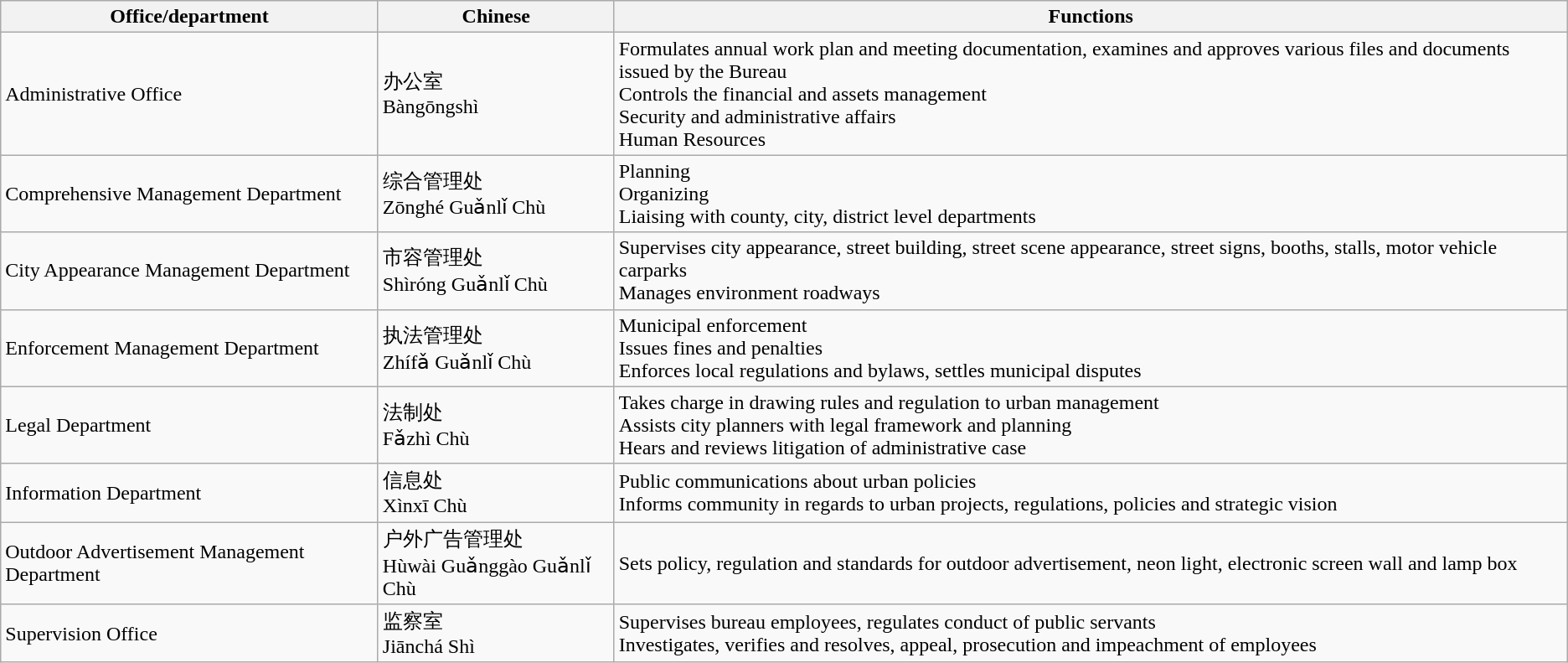<table class="wikitable" border="1">
<tr>
<th>Office/department</th>
<th>Chinese</th>
<th>Functions</th>
</tr>
<tr>
<td>Administrative Office</td>
<td>办公室<br>Bàngōngshì</td>
<td>Formulates annual work plan and meeting documentation, examines and approves various files and documents issued by the Bureau <br>Controls the financial and assets management <br>Security and administrative affairs<br>Human Resources</td>
</tr>
<tr>
<td>Comprehensive Management Department</td>
<td>综合管理处<br>Zōnghé Guǎnlǐ Chù</td>
<td>Planning<br>Organizing <br>Liaising with county, city, district level departments</td>
</tr>
<tr>
<td>City Appearance Management Department</td>
<td>市容管理处<br>Shìróng Guǎnlǐ Chù</td>
<td>Supervises city appearance, street building, street scene appearance, street signs, booths, stalls, motor vehicle carparks <br>Manages environment roadways</td>
</tr>
<tr>
<td>Enforcement Management Department</td>
<td>执法管理处 <br>Zhífǎ Guǎnlǐ Chù</td>
<td>Municipal enforcement<br>Issues fines and penalties <br>Enforces local regulations and bylaws, settles municipal disputes</td>
</tr>
<tr>
<td>Legal Department</td>
<td>法制处<br>Fǎzhì Chù</td>
<td>Takes charge in drawing rules and regulation to urban management <br>Assists city planners with legal framework and planning <br>Hears and reviews litigation of administrative case</td>
</tr>
<tr>
<td>Information Department</td>
<td>信息处<br>Xìnxī Chù</td>
<td>Public communications about urban policies <br>Informs community in regards to urban projects, regulations, policies and strategic vision</td>
</tr>
<tr>
<td>Outdoor Advertisement Management Department</td>
<td>户外广告管理处<br>Hùwài Guǎnggào Guǎnlǐ Chù</td>
<td>Sets policy, regulation and standards for outdoor advertisement, neon light, electronic screen wall and lamp box</td>
</tr>
<tr>
<td>Supervision Office</td>
<td>监察室<br>Jiānchá Shì</td>
<td>Supervises bureau employees, regulates conduct of public servants <br>Investigates, verifies and resolves, appeal, prosecution and impeachment of employees</td>
</tr>
</table>
